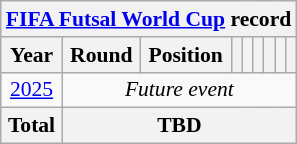<table class="wikitable" style="text-align: center;font-size:90%;">
<tr>
<th colspan=10><a href='#'>FIFA Futsal World Cup</a> record</th>
</tr>
<tr>
<th>Year</th>
<th>Round</th>
<th>Position</th>
<th></th>
<th></th>
<th></th>
<th></th>
<th></th>
<th></th>
</tr>
<tr>
<td> <a href='#'>2025</a></td>
<td colspan=8><em>Future event</em></td>
</tr>
<tr>
<th><strong>Total</strong></th>
<th colspan=8><strong>TBD</strong></th>
</tr>
</table>
